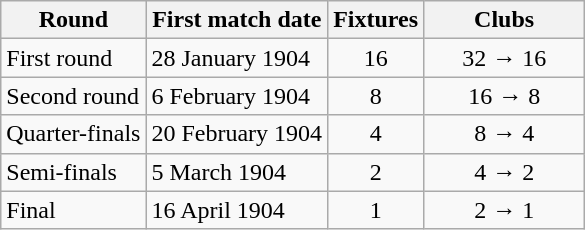<table class="wikitable">
<tr>
<th>Round</th>
<th>First match date</th>
<th>Fixtures</th>
<th width=100>Clubs</th>
</tr>
<tr align=center>
<td align=left>First round</td>
<td align=left>28 January 1904</td>
<td>16</td>
<td>32 → 16</td>
</tr>
<tr align=center>
<td align=left>Second round</td>
<td align=left>6 February 1904</td>
<td>8</td>
<td>16 → 8</td>
</tr>
<tr align=center>
<td align=left>Quarter-finals</td>
<td align=left>20 February 1904</td>
<td>4</td>
<td>8 → 4</td>
</tr>
<tr align=center>
<td align=left>Semi-finals</td>
<td align=left>5 March 1904</td>
<td>2</td>
<td>4 → 2</td>
</tr>
<tr align=center>
<td align=left>Final</td>
<td align=left>16 April 1904</td>
<td>1</td>
<td>2 → 1</td>
</tr>
</table>
